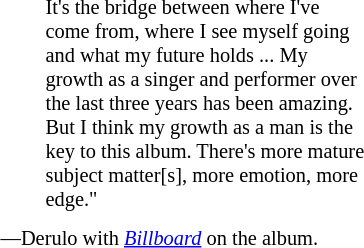<table cellpadding="5"  style="width:20%; float:left; font-size:85%; border-collapse:collapse; border-style:none;">
<tr>
<td style="width:20px; vertical-align:top;"></td>
<td style="text-align:left;">It's the bridge between where I've come from, where I see myself going and what my future holds ... My growth as a singer and performer over the last three years has been amazing. But I think my growth as a man is the key to this album. There's more mature subject matter[s], more emotion, more edge."</td>
</tr>
<tr>
<td colspan="3"><div>—Derulo with <em><a href='#'>Billboard</a></em> on the album.</div></td>
</tr>
</table>
